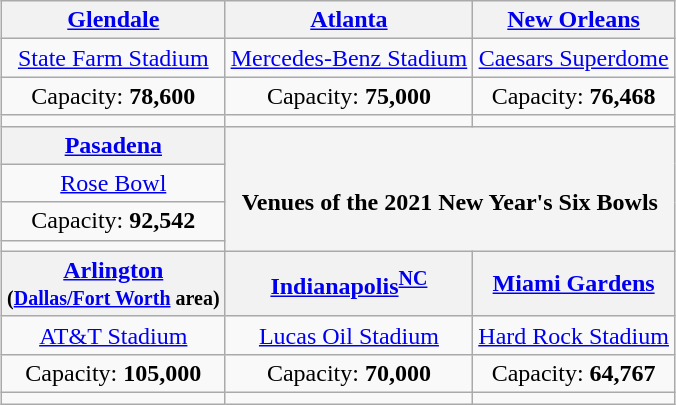<table class="wikitable" style="margin: 1em auto 1em auto; text-align:center">
<tr>
<th><a href='#'>Glendale</a><br></th>
<th><a href='#'>Atlanta</a></th>
<th><a href='#'>New Orleans</a></th>
</tr>
<tr>
<td><a href='#'>State Farm Stadium</a></td>
<td><a href='#'>Mercedes-Benz Stadium</a></td>
<td><a href='#'>Caesars Superdome</a></td>
</tr>
<tr>
<td>Capacity: <strong>78,600</strong></td>
<td>Capacity: <strong>75,000</strong></td>
<td>Capacity: <strong>76,468</strong></td>
</tr>
<tr>
<td></td>
<td></td>
<td></td>
</tr>
<tr style="text-align:center">
<th><a href='#'>Pasadena</a><br></th>
<th colspan="3" rowspan="4" style="background:#f4f4f4;"><br>Venues of the 2021 New Year's Six Bowls <br> </th>
</tr>
<tr>
<td><a href='#'>Rose Bowl</a></td>
</tr>
<tr>
<td>Capacity: <strong>92,542</strong></td>
</tr>
<tr>
<td></td>
</tr>
<tr>
<th><a href='#'>Arlington</a><br><small>(<a href='#'>Dallas/Fort Worth</a> area)</small></th>
<th><a href='#'>Indianapolis</a><sup><a href='#'>NC</a></sup></th>
<th><a href='#'>Miami Gardens</a><br></th>
</tr>
<tr>
<td><a href='#'>AT&T Stadium</a></td>
<td><a href='#'>Lucas Oil Stadium</a></td>
<td><a href='#'>Hard Rock Stadium</a></td>
</tr>
<tr>
<td>Capacity: <strong>105,000</strong></td>
<td>Capacity: <strong>70,000</strong></td>
<td>Capacity: <strong>64,767</strong></td>
</tr>
<tr>
<td></td>
<td></td>
<td></td>
</tr>
</table>
